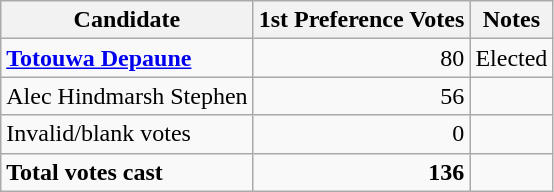<table class=wikitable style=text-align:left>
<tr>
<th>Candidate</th>
<th>1st Preference Votes</th>
<th>Notes</th>
</tr>
<tr>
<td><strong><a href='#'>Totouwa Depaune</a></strong></td>
<td align=right>80</td>
<td>Elected</td>
</tr>
<tr>
<td>Alec Hindmarsh Stephen</td>
<td align=right>56</td>
<td></td>
</tr>
<tr>
<td>Invalid/blank votes</td>
<td align=right>0</td>
<td></td>
</tr>
<tr>
<td><strong>Total votes cast</strong></td>
<td align=right><strong>136</strong></td>
</tr>
</table>
